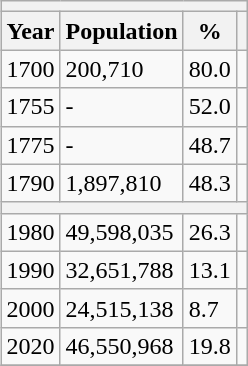<table class="wikitable" align="right" cellpadding="2" cellspacing="0">
<tr>
<th colspan=5></th>
</tr>
<tr>
<th>Year</th>
<th>Population</th>
<th>%</th>
<th></th>
</tr>
<tr>
<td>1700</td>
<td>200,710</td>
<td>80.0</td>
<td></td>
</tr>
<tr>
<td>1755</td>
<td>-</td>
<td>52.0</td>
<td></td>
</tr>
<tr>
<td>1775</td>
<td>-</td>
<td>48.7</td>
<td></td>
</tr>
<tr>
<td>1790</td>
<td>1,897,810</td>
<td>48.3</td>
<td></td>
</tr>
<tr>
<th colspan=4></th>
</tr>
<tr>
<td>1980</td>
<td>49,598,035</td>
<td>26.3</td>
<td></td>
</tr>
<tr>
<td>1990</td>
<td>32,651,788</td>
<td>13.1</td>
<td></td>
</tr>
<tr>
<td>2000</td>
<td>24,515,138</td>
<td>8.7</td>
<td></td>
</tr>
<tr>
<td>2020</td>
<td>46,550,968</td>
<td>19.8</td>
<td></td>
</tr>
<tr>
</tr>
</table>
